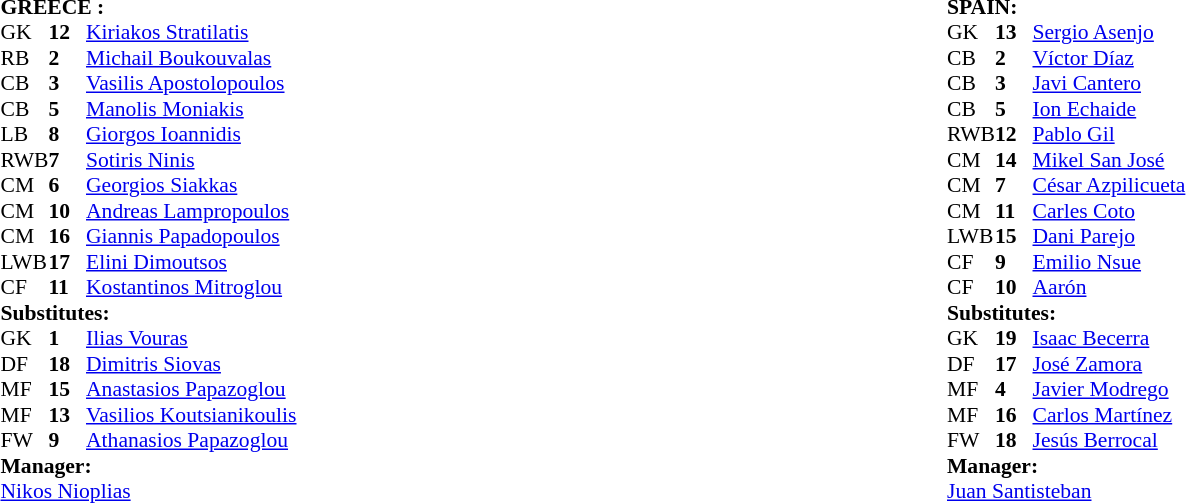<table width="100%">
<tr>
<td valign="top" width="50%"><br><table style="font-size: 90%" cellspacing="0" cellpadding="0">
<tr>
<td colspan="4"><br><strong>GREECE :</strong></td>
</tr>
<tr>
<th width="25"></th>
<th width="25"></th>
</tr>
<tr>
<td>GK</td>
<td><strong>12</strong></td>
<td><a href='#'>Kiriakos Stratilatis</a></td>
</tr>
<tr>
<td>RB</td>
<td><strong>2</strong></td>
<td><a href='#'>Michail Boukouvalas</a></td>
</tr>
<tr>
<td>CB</td>
<td><strong>3</strong></td>
<td><a href='#'>Vasilis Apostolopoulos</a></td>
</tr>
<tr>
<td>CB</td>
<td><strong>5</strong></td>
<td><a href='#'>Manolis Moniakis</a></td>
</tr>
<tr>
<td>LB</td>
<td><strong>8</strong></td>
<td><a href='#'>Giorgos Ioannidis</a></td>
</tr>
<tr>
<td>RWB</td>
<td><strong>7</strong></td>
<td><a href='#'>Sotiris Ninis</a></td>
<td></td>
<td></td>
</tr>
<tr>
<td>CM</td>
<td><strong>6</strong></td>
<td><a href='#'>Georgios Siakkas</a></td>
</tr>
<tr>
<td>CM</td>
<td><strong>10</strong></td>
<td><a href='#'>Andreas Lampropoulos</a></td>
<td></td>
<td></td>
</tr>
<tr>
<td>CM</td>
<td><strong>16</strong></td>
<td><a href='#'>Giannis Papadopoulos</a></td>
</tr>
<tr>
<td>LWB</td>
<td><strong>17</strong></td>
<td><a href='#'>Elini Dimoutsos</a></td>
<td></td>
<td></td>
</tr>
<tr>
<td>CF</td>
<td><strong>11</strong></td>
<td><a href='#'>Kostantinos Mitroglou</a></td>
</tr>
<tr>
<td colspan=4><strong>Substitutes:</strong></td>
</tr>
<tr>
<td>GK</td>
<td><strong>1</strong></td>
<td><a href='#'>Ilias Vouras</a></td>
</tr>
<tr>
<td>DF</td>
<td><strong>18</strong></td>
<td><a href='#'>Dimitris Siovas</a></td>
<td></td>
<td></td>
</tr>
<tr>
<td>MF</td>
<td><strong>15</strong></td>
<td><a href='#'>Anastasios Papazoglou</a></td>
</tr>
<tr>
<td>MF</td>
<td><strong>13</strong></td>
<td><a href='#'>Vasilios Koutsianikoulis</a></td>
<td></td>
<td></td>
</tr>
<tr>
<td>FW</td>
<td><strong>9</strong></td>
<td><a href='#'>Athanasios Papazoglou</a></td>
<td></td>
<td></td>
</tr>
<tr>
<td colspan=4><strong>Manager:</strong></td>
</tr>
<tr>
<td colspan="4"><a href='#'>Nikos Nioplias</a></td>
</tr>
</table>
</td>
<td valign="top" width="50%"><br><table style="font-size: 90%" cellspacing="0" cellpadding="0">
<tr>
<td colspan="4"><br><strong>SPAIN:</strong></td>
</tr>
<tr>
<th width="25"></th>
<th width="25"></th>
</tr>
<tr>
<td>GK</td>
<td><strong>13</strong></td>
<td><a href='#'>Sergio Asenjo</a></td>
</tr>
<tr>
<td>CB</td>
<td><strong>2</strong></td>
<td><a href='#'>Víctor Díaz</a></td>
</tr>
<tr>
<td>CB</td>
<td><strong>3 </strong></td>
<td><a href='#'>Javi Cantero</a></td>
</tr>
<tr>
<td>CB</td>
<td><strong>5</strong></td>
<td><a href='#'>Ion Echaide</a></td>
</tr>
<tr>
<td>RWB</td>
<td><strong>12</strong></td>
<td><a href='#'>Pablo Gil</a></td>
</tr>
<tr>
<td>CM</td>
<td><strong>14</strong></td>
<td><a href='#'>Mikel San José</a></td>
</tr>
<tr>
<td>CM</td>
<td><strong>7</strong></td>
<td><a href='#'>César Azpilicueta</a></td>
</tr>
<tr>
<td>CM</td>
<td><strong>11</strong></td>
<td><a href='#'>Carles Coto</a></td>
<td></td>
<td></td>
</tr>
<tr>
<td>LWB</td>
<td><strong>15</strong></td>
<td><a href='#'>Dani Parejo</a></td>
<td></td>
<td></td>
</tr>
<tr>
<td>CF</td>
<td><strong>9</strong></td>
<td><a href='#'>Emilio Nsue</a></td>
<td></td>
<td></td>
</tr>
<tr>
<td>CF</td>
<td><strong>10</strong></td>
<td><a href='#'>Aarón</a></td>
</tr>
<tr>
<td colspan=4><strong>Substitutes:</strong></td>
</tr>
<tr>
<td>GK</td>
<td><strong>19</strong></td>
<td><a href='#'>Isaac Becerra</a></td>
</tr>
<tr>
<td>DF</td>
<td><strong>17</strong></td>
<td><a href='#'>José Zamora</a></td>
<td></td>
<td></td>
</tr>
<tr>
<td>MF</td>
<td><strong>4</strong></td>
<td><a href='#'>Javier Modrego</a></td>
</tr>
<tr>
<td>MF</td>
<td><strong>16</strong></td>
<td><a href='#'>Carlos Martínez</a></td>
<td></td>
<td></td>
</tr>
<tr>
<td>FW</td>
<td><strong>18</strong></td>
<td><a href='#'>Jesús Berrocal</a></td>
<td></td>
<td></td>
</tr>
<tr>
<td colspan=4><strong>Manager:</strong></td>
</tr>
<tr>
<td colspan="4"><a href='#'>Juan Santisteban</a></td>
</tr>
</table>
</td>
</tr>
</table>
